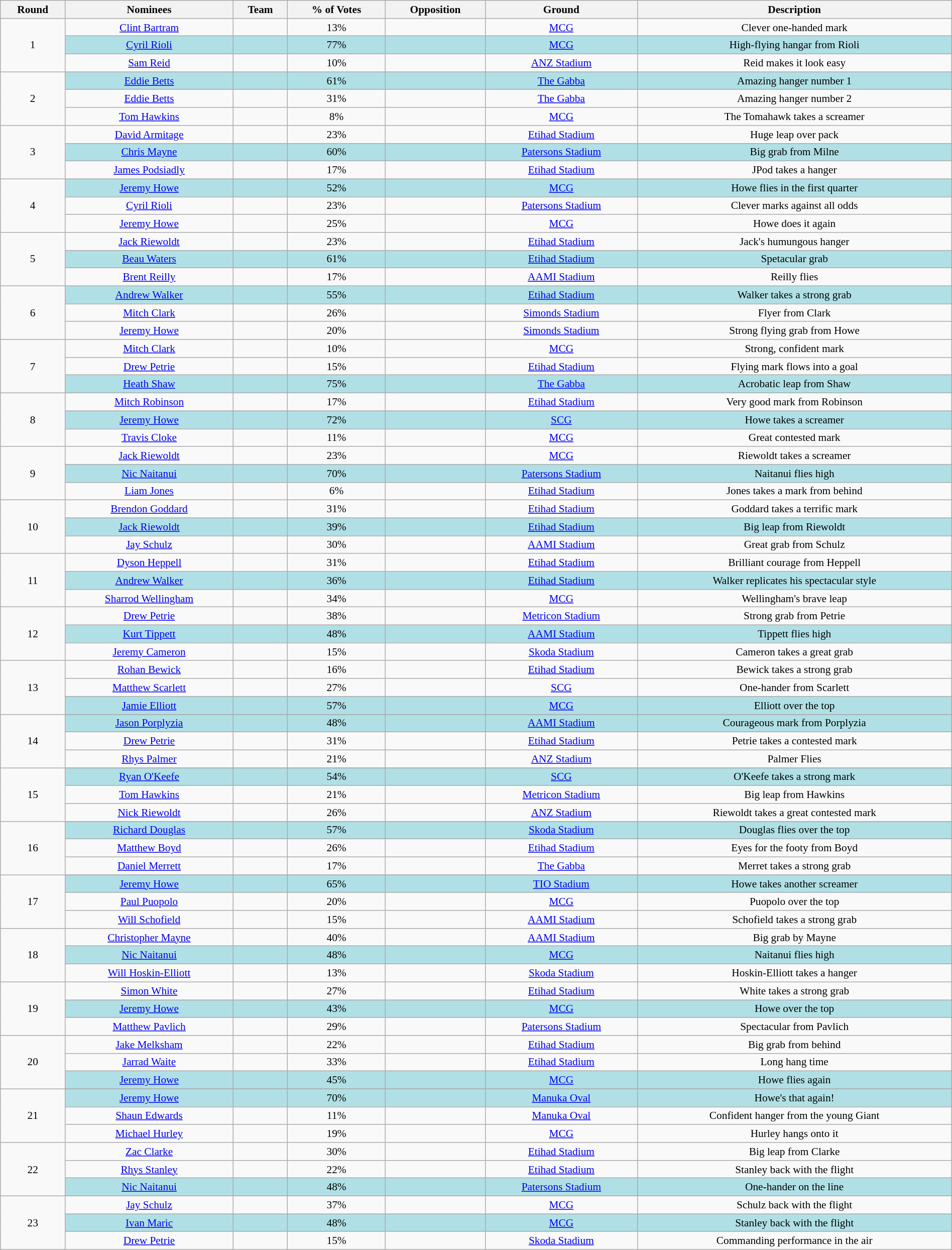<table class="wikitable" style="font-size:89%; text-align:center; width:100%;">
<tr>
<th>Round</th>
<th>Nominees</th>
<th>Team</th>
<th>% of Votes</th>
<th>Opposition</th>
<th>Ground</th>
<th>Description</th>
</tr>
<tr>
<td rowspan=3>1</td>
<td><a href='#'>Clint Bartram</a></td>
<td></td>
<td>13%</td>
<td></td>
<td><a href='#'>MCG</a></td>
<td>Clever one-handed mark</td>
</tr>
<tr style="background:#b0e0e6;">
<td><a href='#'>Cyril Rioli</a></td>
<td></td>
<td>77%</td>
<td></td>
<td><a href='#'>MCG</a></td>
<td>High-flying hangar from Rioli</td>
</tr>
<tr>
<td><a href='#'>Sam Reid</a></td>
<td></td>
<td>10%</td>
<td></td>
<td><a href='#'>ANZ Stadium</a></td>
<td>Reid makes it look easy</td>
</tr>
<tr>
<td rowspan=3>2</td>
<td style="background:#b0e0e6;"><a href='#'>Eddie Betts</a></td>
<td style="background:#b0e0e6;"></td>
<td style="background:#b0e0e6;">61%</td>
<td style="background:#b0e0e6;"></td>
<td style="background:#b0e0e6;"><a href='#'>The Gabba</a></td>
<td style="background:#b0e0e6;">Amazing hanger number 1</td>
</tr>
<tr>
<td><a href='#'>Eddie Betts</a></td>
<td></td>
<td>31%</td>
<td></td>
<td><a href='#'>The Gabba</a></td>
<td>Amazing hanger number 2</td>
</tr>
<tr>
<td><a href='#'>Tom Hawkins</a></td>
<td></td>
<td>8%</td>
<td></td>
<td><a href='#'>MCG</a></td>
<td>The Tomahawk takes a screamer</td>
</tr>
<tr>
<td rowspan=3>3</td>
<td><a href='#'>David Armitage</a></td>
<td></td>
<td>23%</td>
<td></td>
<td><a href='#'>Etihad Stadium</a></td>
<td>Huge leap over pack</td>
</tr>
<tr style="background:#b0e0e6;">
<td><a href='#'>Chris Mayne</a></td>
<td></td>
<td>60%</td>
<td></td>
<td><a href='#'>Patersons Stadium</a></td>
<td>Big grab from Milne</td>
</tr>
<tr>
<td><a href='#'>James Podsiadly</a></td>
<td></td>
<td>17%</td>
<td></td>
<td><a href='#'>Etihad Stadium</a></td>
<td>JPod takes a hanger</td>
</tr>
<tr>
<td rowspan=3>4</td>
<td style="background:#b0e0e6;"><a href='#'>Jeremy Howe</a></td>
<td style="background:#b0e0e6;"></td>
<td style="background:#b0e0e6;">52%</td>
<td style="background:#b0e0e6;"></td>
<td style="background:#b0e0e6;"><a href='#'>MCG</a></td>
<td style="background:#b0e0e6;">Howe flies in the first quarter</td>
</tr>
<tr>
<td><a href='#'>Cyril Rioli</a></td>
<td></td>
<td>23%</td>
<td></td>
<td><a href='#'>Patersons Stadium</a></td>
<td>Clever marks against all odds</td>
</tr>
<tr>
<td><a href='#'>Jeremy Howe</a></td>
<td></td>
<td>25%</td>
<td></td>
<td><a href='#'>MCG</a></td>
<td>Howe does it again</td>
</tr>
<tr>
<td rowspan=3>5</td>
<td><a href='#'>Jack Riewoldt</a></td>
<td></td>
<td>23%</td>
<td></td>
<td><a href='#'>Etihad Stadium</a></td>
<td>Jack's humungous hanger</td>
</tr>
<tr style="background:#b0e0e6;">
<td><a href='#'>Beau Waters</a></td>
<td></td>
<td>61%</td>
<td></td>
<td><a href='#'>Etihad Stadium</a></td>
<td>Spetacular grab</td>
</tr>
<tr>
<td><a href='#'>Brent Reilly</a></td>
<td></td>
<td>17%</td>
<td></td>
<td><a href='#'>AAMI Stadium</a></td>
<td>Reilly flies</td>
</tr>
<tr>
<td rowspan=3>6</td>
<td style="background:#b0e0e6;"><a href='#'>Andrew Walker</a></td>
<td style="background:#b0e0e6;"></td>
<td style="background:#b0e0e6;">55%</td>
<td style="background:#b0e0e6;"></td>
<td style="background:#b0e0e6;"><a href='#'>Etihad Stadium</a></td>
<td style="background:#b0e0e6;">Walker takes a strong grab</td>
</tr>
<tr>
<td><a href='#'>Mitch Clark</a></td>
<td></td>
<td>26%</td>
<td></td>
<td><a href='#'>Simonds Stadium</a></td>
<td>Flyer from Clark</td>
</tr>
<tr>
<td><a href='#'>Jeremy Howe</a></td>
<td></td>
<td>20%</td>
<td></td>
<td><a href='#'>Simonds Stadium</a></td>
<td>Strong flying grab from Howe</td>
</tr>
<tr>
<td rowspan=3>7</td>
<td><a href='#'>Mitch Clark</a></td>
<td></td>
<td>10%</td>
<td></td>
<td><a href='#'>MCG</a></td>
<td>Strong, confident mark</td>
</tr>
<tr>
<td><a href='#'>Drew Petrie</a></td>
<td></td>
<td>15%</td>
<td></td>
<td><a href='#'>Etihad Stadium</a></td>
<td>Flying mark flows into a goal</td>
</tr>
<tr style="background:#b0e0e6;">
<td><a href='#'>Heath Shaw</a></td>
<td></td>
<td>75%</td>
<td></td>
<td><a href='#'>The Gabba</a></td>
<td>Acrobatic leap from Shaw</td>
</tr>
<tr>
<td rowspan=3>8</td>
<td><a href='#'>Mitch Robinson</a></td>
<td></td>
<td>17%</td>
<td></td>
<td><a href='#'>Etihad Stadium</a></td>
<td>Very good mark from Robinson</td>
</tr>
<tr style="background:#b0e0e6;">
<td><a href='#'>Jeremy Howe</a></td>
<td></td>
<td>72%</td>
<td></td>
<td><a href='#'>SCG</a></td>
<td>Howe takes a screamer</td>
</tr>
<tr>
<td><a href='#'>Travis Cloke</a></td>
<td></td>
<td>11%</td>
<td></td>
<td><a href='#'>MCG</a></td>
<td>Great contested mark</td>
</tr>
<tr>
<td rowspan=3>9</td>
<td><a href='#'>Jack Riewoldt</a></td>
<td></td>
<td>23%</td>
<td></td>
<td><a href='#'>MCG</a></td>
<td>Riewoldt takes a screamer</td>
</tr>
<tr style="background:#b0e0e6;">
<td><a href='#'>Nic Naitanui</a></td>
<td></td>
<td>70%</td>
<td></td>
<td><a href='#'>Patersons Stadium</a></td>
<td>Naitanui flies high</td>
</tr>
<tr>
<td><a href='#'>Liam Jones</a></td>
<td></td>
<td>6%</td>
<td></td>
<td><a href='#'>Etihad Stadium</a></td>
<td>Jones takes a mark from behind</td>
</tr>
<tr>
<td rowspan=3>10</td>
<td><a href='#'>Brendon Goddard</a></td>
<td></td>
<td>31%</td>
<td></td>
<td><a href='#'>Etihad Stadium</a></td>
<td>Goddard takes a terrific mark</td>
</tr>
<tr style="background:#b0e0e6;">
<td><a href='#'>Jack Riewoldt</a></td>
<td></td>
<td>39%</td>
<td></td>
<td><a href='#'>Etihad Stadium</a></td>
<td>Big leap from Riewoldt</td>
</tr>
<tr>
<td><a href='#'>Jay Schulz</a></td>
<td></td>
<td>30%</td>
<td></td>
<td><a href='#'>AAMI Stadium</a></td>
<td>Great grab from Schulz</td>
</tr>
<tr>
<td rowspan=3>11</td>
<td><a href='#'>Dyson Heppell</a></td>
<td></td>
<td>31%</td>
<td></td>
<td><a href='#'>Etihad Stadium</a></td>
<td>Brilliant courage from Heppell</td>
</tr>
<tr style="background:#b0e0e6;">
<td><a href='#'>Andrew Walker</a></td>
<td></td>
<td>36%</td>
<td></td>
<td><a href='#'>Etihad Stadium</a></td>
<td>Walker replicates his spectacular style</td>
</tr>
<tr>
<td><a href='#'>Sharrod Wellingham</a></td>
<td></td>
<td>34%</td>
<td></td>
<td><a href='#'>MCG</a></td>
<td>Wellingham's brave leap</td>
</tr>
<tr>
<td rowspan=3>12</td>
<td><a href='#'>Drew Petrie</a></td>
<td></td>
<td>38%</td>
<td></td>
<td><a href='#'>Metricon Stadium</a></td>
<td>Strong grab from Petrie</td>
</tr>
<tr style="background:#b0e0e6;">
<td><a href='#'>Kurt Tippett</a></td>
<td></td>
<td>48%</td>
<td></td>
<td><a href='#'>AAMI Stadium</a></td>
<td>Tippett flies high</td>
</tr>
<tr>
<td><a href='#'>Jeremy Cameron</a></td>
<td></td>
<td>15%</td>
<td></td>
<td><a href='#'>Skoda Stadium</a></td>
<td>Cameron takes a great grab</td>
</tr>
<tr>
<td rowspan=3>13</td>
<td><a href='#'>Rohan Bewick</a></td>
<td></td>
<td>16%</td>
<td></td>
<td><a href='#'>Etihad Stadium</a></td>
<td>Bewick takes a strong grab</td>
</tr>
<tr>
<td><a href='#'>Matthew Scarlett</a></td>
<td></td>
<td>27%</td>
<td></td>
<td><a href='#'>SCG</a></td>
<td>One-hander from Scarlett</td>
</tr>
<tr style="background:#b0e0e6;">
<td><a href='#'>Jamie Elliott</a></td>
<td></td>
<td>57%</td>
<td></td>
<td><a href='#'>MCG</a></td>
<td>Elliott over the top</td>
</tr>
<tr>
<td rowspan=4>14</td>
</tr>
<tr style="background:#b0e0e6;">
<td><a href='#'>Jason Porplyzia</a></td>
<td></td>
<td>48%</td>
<td></td>
<td><a href='#'>AAMI Stadium</a></td>
<td>Courageous mark from Porplyzia</td>
</tr>
<tr>
<td><a href='#'>Drew Petrie</a></td>
<td></td>
<td>31%</td>
<td></td>
<td><a href='#'>Etihad Stadium</a></td>
<td>Petrie takes a contested mark</td>
</tr>
<tr>
<td><a href='#'>Rhys Palmer</a></td>
<td></td>
<td>21%</td>
<td></td>
<td><a href='#'>ANZ Stadium</a></td>
<td>Palmer Flies</td>
</tr>
<tr>
<td rowspan=4>15</td>
</tr>
<tr style="background:#b0e0e6;">
<td><a href='#'>Ryan O'Keefe</a></td>
<td></td>
<td>54%</td>
<td></td>
<td><a href='#'>SCG</a></td>
<td>O'Keefe takes a strong mark</td>
</tr>
<tr>
<td><a href='#'>Tom Hawkins</a></td>
<td></td>
<td>21%</td>
<td></td>
<td><a href='#'>Metricon Stadium</a></td>
<td>Big leap from Hawkins</td>
</tr>
<tr>
<td><a href='#'>Nick Riewoldt</a></td>
<td></td>
<td>26%</td>
<td></td>
<td><a href='#'>ANZ Stadium</a></td>
<td>Riewoldt takes a great contested mark</td>
</tr>
<tr>
<td rowspan=4>16</td>
</tr>
<tr style="background:#b0e0e6;">
<td><a href='#'>Richard Douglas</a></td>
<td></td>
<td>57%</td>
<td></td>
<td><a href='#'>Skoda Stadium</a></td>
<td>Douglas flies over the top</td>
</tr>
<tr>
<td><a href='#'>Matthew Boyd</a></td>
<td></td>
<td>26%</td>
<td></td>
<td><a href='#'>Etihad Stadium</a></td>
<td>Eyes for the footy from Boyd</td>
</tr>
<tr>
<td><a href='#'>Daniel Merrett</a></td>
<td></td>
<td>17%</td>
<td></td>
<td><a href='#'>The Gabba</a></td>
<td>Merret takes a strong grab</td>
</tr>
<tr>
<td rowspan=4>17</td>
</tr>
<tr style="background:#b0e0e6;">
<td><a href='#'>Jeremy Howe</a></td>
<td></td>
<td>65%</td>
<td></td>
<td><a href='#'>TIO Stadium</a></td>
<td>Howe takes another screamer</td>
</tr>
<tr>
<td><a href='#'>Paul Puopolo</a></td>
<td></td>
<td>20%</td>
<td></td>
<td><a href='#'>MCG</a></td>
<td>Puopolo over the top</td>
</tr>
<tr>
<td><a href='#'>Will Schofield</a></td>
<td></td>
<td>15%</td>
<td></td>
<td><a href='#'>AAMI Stadium</a></td>
<td>Schofield takes a strong grab</td>
</tr>
<tr>
<td rowspan=3>18</td>
<td><a href='#'>Christopher Mayne</a></td>
<td></td>
<td>40%</td>
<td></td>
<td><a href='#'>AAMI Stadium</a></td>
<td>Big grab by Mayne</td>
</tr>
<tr style="background:#b0e0e6;">
<td><a href='#'>Nic Naitanui</a></td>
<td></td>
<td>48%</td>
<td></td>
<td><a href='#'>MCG</a></td>
<td>Naitanui flies high</td>
</tr>
<tr>
<td><a href='#'>Will Hoskin-Elliott</a></td>
<td></td>
<td>13%</td>
<td></td>
<td><a href='#'>Skoda Stadium</a></td>
<td>Hoskin-Elliott takes a hanger</td>
</tr>
<tr>
<td rowspan=3>19</td>
<td><a href='#'>Simon White</a></td>
<td></td>
<td>27%</td>
<td></td>
<td><a href='#'>Etihad Stadium</a></td>
<td>White takes a strong grab</td>
</tr>
<tr style="background:#b0e0e6;">
<td><a href='#'>Jeremy Howe</a></td>
<td></td>
<td>43%</td>
<td></td>
<td><a href='#'>MCG</a></td>
<td>Howe over the top</td>
</tr>
<tr>
<td><a href='#'>Matthew Pavlich</a></td>
<td></td>
<td>29%</td>
<td></td>
<td><a href='#'>Patersons Stadium</a></td>
<td>Spectacular from Pavlich</td>
</tr>
<tr>
<td rowspan=3>20</td>
<td><a href='#'>Jake Melksham</a></td>
<td></td>
<td>22%</td>
<td></td>
<td><a href='#'>Etihad Stadium</a></td>
<td>Big grab from behind</td>
</tr>
<tr>
<td><a href='#'>Jarrad Waite</a></td>
<td></td>
<td>33%</td>
<td></td>
<td><a href='#'>Etihad Stadium</a></td>
<td>Long hang time</td>
</tr>
<tr style="background:#b0e0e6;">
<td><a href='#'>Jeremy Howe</a></td>
<td></td>
<td>45%</td>
<td></td>
<td><a href='#'>MCG</a></td>
<td>Howe flies again</td>
</tr>
<tr>
<td rowspan=4>21</td>
</tr>
<tr style="background:#b0e0e6;">
<td><a href='#'>Jeremy Howe</a></td>
<td></td>
<td>70%</td>
<td></td>
<td><a href='#'>Manuka Oval</a></td>
<td>Howe's that again!</td>
</tr>
<tr>
<td><a href='#'>Shaun Edwards</a></td>
<td></td>
<td>11%</td>
<td></td>
<td><a href='#'>Manuka Oval</a></td>
<td>Confident hanger from the young Giant</td>
</tr>
<tr>
<td><a href='#'>Michael Hurley</a></td>
<td></td>
<td>19%</td>
<td></td>
<td><a href='#'>MCG</a></td>
<td>Hurley hangs onto it</td>
</tr>
<tr>
<td rowspan=3>22</td>
<td><a href='#'>Zac Clarke</a></td>
<td></td>
<td>30%</td>
<td></td>
<td><a href='#'>Etihad Stadium</a></td>
<td>Big leap from Clarke</td>
</tr>
<tr>
<td><a href='#'>Rhys Stanley</a></td>
<td></td>
<td>22%</td>
<td></td>
<td><a href='#'>Etihad Stadium</a></td>
<td>Stanley back with the flight</td>
</tr>
<tr style="background:#b0e0e6;">
<td><a href='#'>Nic Naitanui</a></td>
<td></td>
<td>48%</td>
<td></td>
<td><a href='#'>Patersons Stadium</a></td>
<td>One-hander on the line</td>
</tr>
<tr>
<td rowspan=3>23</td>
<td><a href='#'>Jay Schulz</a></td>
<td></td>
<td>37%</td>
<td></td>
<td><a href='#'>MCG</a></td>
<td>Schulz back with the flight</td>
</tr>
<tr style="background:#b0e0e6;">
<td><a href='#'>Ivan Maric</a></td>
<td></td>
<td>48%</td>
<td></td>
<td><a href='#'>MCG</a></td>
<td>Stanley back with the flight</td>
</tr>
<tr>
<td><a href='#'>Drew Petrie</a></td>
<td></td>
<td>15%</td>
<td></td>
<td><a href='#'>Skoda Stadium</a></td>
<td>Commanding performance in the air</td>
</tr>
</table>
